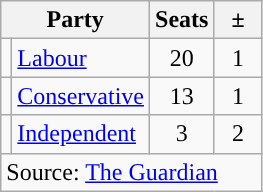<table class="sortable wikitable">
<tr>
<th colspan="2">Party</th>
<th>Seats</th>
<th>  ±  </th>
</tr>
<tr>
<td style="background-color: "></td>
<td><a href='#'>Labour</a></td>
<td align="center">20</td>
<td align="center">1</td>
</tr>
<tr>
<td style="background-color: "></td>
<td><a href='#'>Conservative</a></td>
<td align="center">13</td>
<td align="center">1</td>
</tr>
<tr>
<td style="background-color: "></td>
<td><a href='#'>Independent</a></td>
<td align="center">3</td>
<td align="center">2</td>
</tr>
<tr>
<td colspan=4>Source: <a href='#'>The Guardian</a></td>
</tr>
</table>
